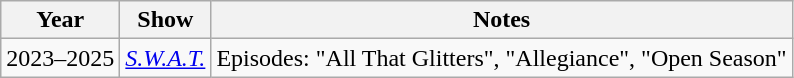<table class="wikitable sortable">
<tr>
<th>Year</th>
<th>Show</th>
<th>Notes</th>
</tr>
<tr>
<td>2023–2025</td>
<td><em><a href='#'>S.W.A.T.</a></em></td>
<td>Episodes: "All That Glitters", "Allegiance", "Open Season"</td>
</tr>
</table>
